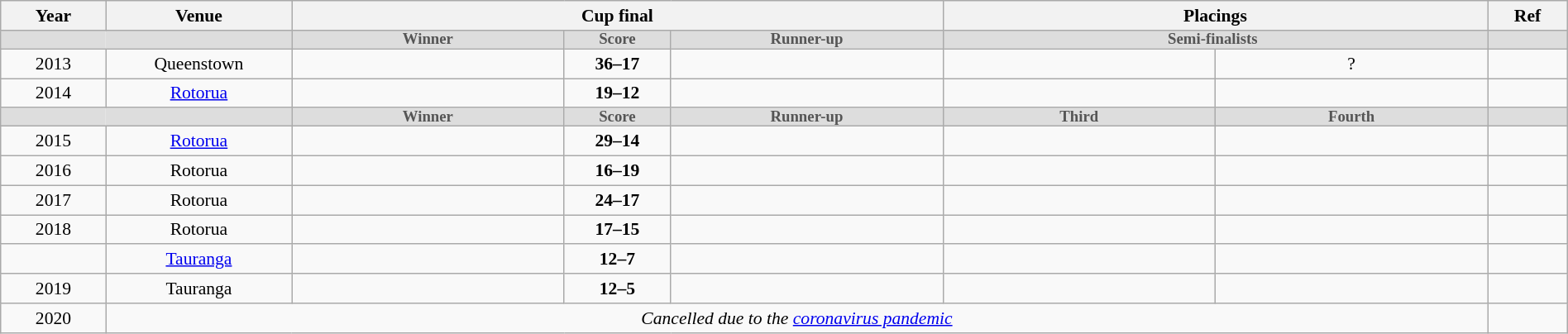<table class="wikitable" style="font-size:90%; width:100%; text-align: center;">
<tr>
<th>Year</th>
<th>Venue</th>
<th colspan=3>Cup final</th>
<th colspan=2>Placings</th>
<th style="padding:1px;">Ref</th>
</tr>
<tr bgcolor=#ddd style="line-height:9px; font-size:87%;">
<td style="width:3.5em; border-right:0px;"></td>
<td style="width:6.5em; border-left:0px; color:#555; "></td>
<td style="width:9.5em; font-weight:bold; color:#555;">Winner</td>
<td style="width:3.5em; font-weight:bold; color:#555;">Score</td>
<td style="width:9.5em; font-weight:bold; color:#555;">Runner-up</td>
<td align=right style="width:9.5em; padding-right:0; border-right:0; color:#555;"><strong>Semi-fi</strong></td>
<td align=left style="width:9.5em; padding-left:0; border-left:0; color:#555;"><strong>nalists</strong></td>
<td style="width:1.0em; font-weight:bold; color:#555;"></td>
</tr>
<tr>
<td>2013</td>
<td>Queenstown </td>
<td><strong><br></strong></td>
<td><strong>36–17</strong></td>
<td><br></td>
<td><br></td>
<td>?</td>
<td></td>
</tr>
<tr>
<td>2014</td>
<td><a href='#'>Rotorua</a></td>
<td><strong><br></strong></td>
<td><strong>19–12</strong></td>
<td><br></td>
<td><br></td>
<td><br></td>
<td></td>
</tr>
<tr bgcolor=#ddd style="line-height:9px; font-size:87%;">
<td style="width:3.5em; border-right:0px;"></td>
<td style="width:5.5em; border-left:0px; color:#555; "></td>
<td style="width:9.7em; font-weight:bold; color:#555;">Winner</td>
<td style="width:3.5em; font-weight:bold; color:#555;">Score</td>
<td style="width:9.7em; font-weight:bold; color:#555;">Runner-up</td>
<td style="width:9.7em; font-weight:bold; color:#555;">Third</td>
<td style="width:9.7em; font-weight:bold; color:#555;">Fourth</td>
<td style="width:2.5em; font-weight:bold; color:#555;"></td>
</tr>
<tr>
<td>2015</td>
<td><a href='#'>Rotorua</a></td>
<td><strong><br></strong></td>
<td><strong>29–14</strong></td>
<td><br></td>
<td><br></td>
<td><br></td>
<td></td>
</tr>
<tr>
<td>2016</td>
<td>Rotorua</td>
<td><strong><br></strong></td>
<td><strong>16–19</strong></td>
<td><br></td>
<td style="padding:2px;"><br></td>
<td><br></td>
<td></td>
</tr>
<tr>
<td>2017</td>
<td>Rotorua</td>
<td style="padding:1px;"><br><strong></strong></td>
<td><strong>24–17</strong></td>
<td><br></td>
<td><br></td>
<td><br></td>
<td></td>
</tr>
<tr>
<td>2018</td>
<td>Rotorua</td>
<td><strong><br></strong></td>
<td><strong>17–15</strong></td>
<td><br></td>
<td><br></td>
<td style="padding:2px;"><br></td>
<td></td>
</tr>
<tr>
<td style="padding:0; font-size:93%;"></td>
<td><a href='#'>Tauranga</a></td>
<td><strong><br></strong></td>
<td><strong>12–7</strong></td>
<td><br></td>
<td><br></td>
<td><br></td>
<td><br></td>
</tr>
<tr>
<td>2019</td>
<td>Tauranga</td>
<td style="padding:1px;"><br><strong></strong></td>
<td><strong>12–5</strong></td>
<td><br></td>
<td><br></td>
<td><br></td>
<td><br></td>
</tr>
<tr>
<td>2020</td>
<td colspan=6><em>Cancelled due to the <a href='#'>coronavirus pandemic</a></em></td>
</tr>
</table>
